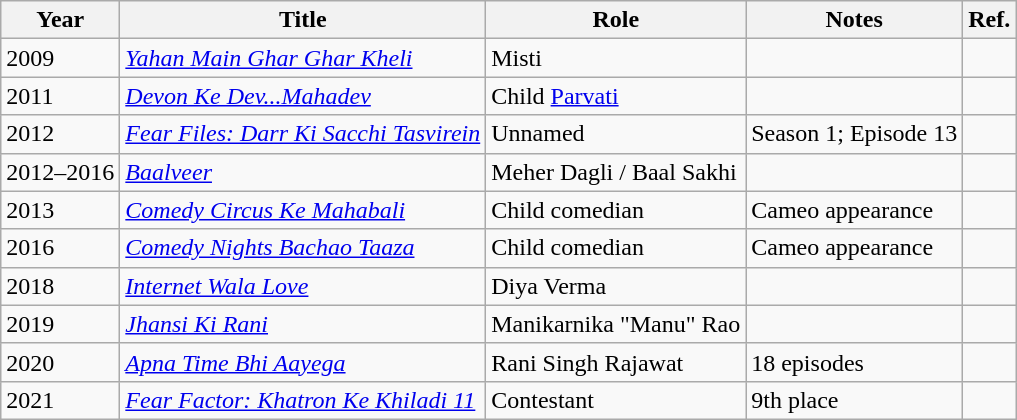<table class="wikitable sortable plainrowheaders">
<tr style="text-align:center;">
<th scope="col">Year</th>
<th scope="col">Title</th>
<th scope="col">Role</th>
<th>Notes</th>
<th scope="col">Ref.</th>
</tr>
<tr>
<td>2009</td>
<td scope="row"><em><a href='#'>Yahan Main Ghar Ghar Kheli</a></em></td>
<td>Misti</td>
<td></td>
<td></td>
</tr>
<tr>
<td>2011</td>
<td scope="row"><em><a href='#'>Devon Ke Dev...Mahadev</a></em></td>
<td>Child <a href='#'>Parvati</a></td>
<td></td>
<td></td>
</tr>
<tr>
<td>2012</td>
<td><em><a href='#'>Fear Files: Darr Ki Sacchi Tasvirein</a></em></td>
<td>Unnamed</td>
<td>Season 1; Episode 13</td>
<td></td>
</tr>
<tr>
<td>2012–2016</td>
<td scope="row"><em><a href='#'>Baalveer</a></em></td>
<td>Meher Dagli / Baal Sakhi</td>
<td></td>
<td></td>
</tr>
<tr>
<td>2013</td>
<td><em><a href='#'>Comedy Circus Ke Mahabali</a></em></td>
<td>Child comedian</td>
<td>Cameo appearance</td>
<td></td>
</tr>
<tr>
<td>2016</td>
<td><em><a href='#'>Comedy Nights Bachao Taaza</a></em></td>
<td>Child comedian</td>
<td>Cameo appearance</td>
<td></td>
</tr>
<tr>
<td>2018</td>
<td scope="row"><em><a href='#'>Internet Wala Love</a></em></td>
<td>Diya Verma</td>
<td></td>
<td></td>
</tr>
<tr>
<td>2019</td>
<td scope="row"><em><a href='#'>Jhansi Ki Rani</a></em></td>
<td>Manikarnika "Manu" Rao</td>
<td></td>
<td></td>
</tr>
<tr>
<td>2020</td>
<td scope="row"><em><a href='#'>Apna Time Bhi Aayega</a></em></td>
<td>Rani Singh Rajawat</td>
<td>18 episodes</td>
<td></td>
</tr>
<tr>
<td>2021</td>
<td scope="row"><em><a href='#'>Fear Factor: Khatron Ke Khiladi 11</a></em></td>
<td>Contestant</td>
<td>9th place</td>
<td></td>
</tr>
</table>
